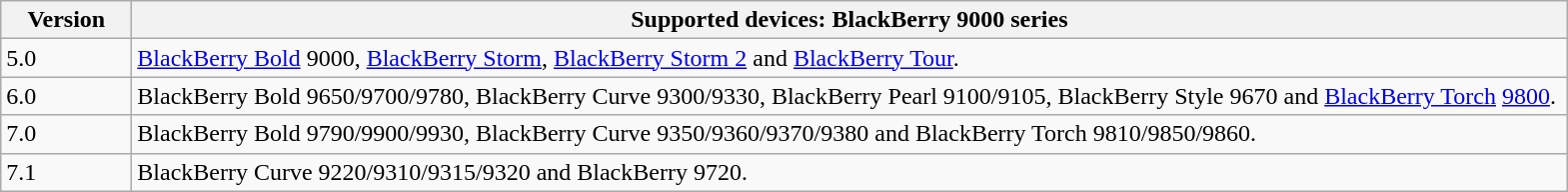<table class = "wikitable">
<tr>
<th style="width:80px">Version</th>
<th style="width:950px">Supported devices: BlackBerry 9000 series</th>
</tr>
<tr>
<td>5.0</td>
<td><a href='#'>BlackBerry Bold</a> 9000, <a href='#'>BlackBerry Storm</a>, <a href='#'>BlackBerry Storm 2</a> and <a href='#'>BlackBerry Tour</a>.</td>
</tr>
<tr>
<td>6.0</td>
<td>BlackBerry Bold 9650/9700/9780, BlackBerry Curve 9300/9330, BlackBerry Pearl 9100/9105, BlackBerry Style 9670 and <a href='#'>BlackBerry Torch</a> <a href='#'>9800</a>.</td>
</tr>
<tr>
<td>7.0</td>
<td>BlackBerry Bold 9790/9900/9930, BlackBerry Curve 9350/9360/9370/9380 and BlackBerry Torch 9810/9850/9860.</td>
</tr>
<tr>
<td>7.1</td>
<td>BlackBerry Curve 9220/9310/9315/9320 and BlackBerry 9720.</td>
</tr>
</table>
